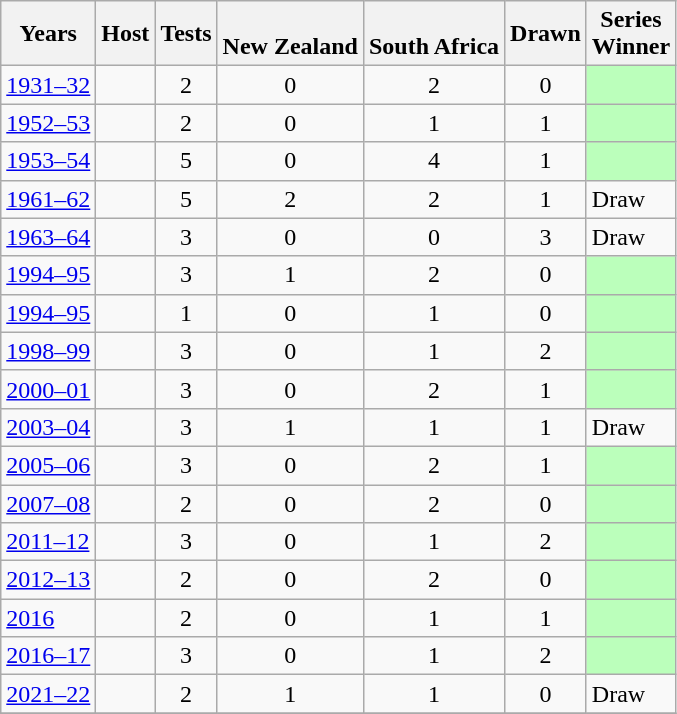<table class="sortable wikitable">
<tr>
<th>Years</th>
<th>Host</th>
<th>Tests</th>
<th><br>New Zealand</th>
<th><br>South Africa</th>
<th>Drawn</th>
<th class="unsortable">Series<br>Winner</th>
</tr>
<tr>
<td><a href='#'>1931–32</a></td>
<td></td>
<td style="text-align:center">2</td>
<td style="text-align:center">0</td>
<td style="text-align:center">2</td>
<td style="text-align:center">0</td>
<td style="background:#bbffbb"></td>
</tr>
<tr>
<td><a href='#'>1952–53</a></td>
<td></td>
<td style="text-align:center">2</td>
<td style="text-align:center">0</td>
<td style="text-align:center">1</td>
<td style="text-align:center">1</td>
<td style="background:#bbffbb"></td>
</tr>
<tr>
<td><a href='#'>1953–54</a></td>
<td></td>
<td style="text-align:center">5</td>
<td style="text-align:center">0</td>
<td style="text-align:center">4</td>
<td style="text-align:center">1</td>
<td style="background:#bbffbb"></td>
</tr>
<tr>
<td><a href='#'>1961–62</a></td>
<td></td>
<td style="text-align:center">5</td>
<td style="text-align:center">2</td>
<td style="text-align:center">2</td>
<td style="text-align:center">1</td>
<td>Draw</td>
</tr>
<tr>
<td><a href='#'>1963–64</a></td>
<td></td>
<td style="text-align:center">3</td>
<td style="text-align:center">0</td>
<td style="text-align:center">0</td>
<td style="text-align:center">3</td>
<td>Draw</td>
</tr>
<tr>
<td><a href='#'>1994–95</a></td>
<td></td>
<td style="text-align:center">3</td>
<td style="text-align:center">1</td>
<td style="text-align:center">2</td>
<td style="text-align:center">0</td>
<td style="background:#bbffbb"></td>
</tr>
<tr>
<td><a href='#'>1994–95</a></td>
<td></td>
<td style="text-align:center">1</td>
<td style="text-align:center">0</td>
<td style="text-align:center">1</td>
<td style="text-align:center">0</td>
<td style="background:#bbffbb"></td>
</tr>
<tr>
<td><a href='#'>1998–99</a></td>
<td></td>
<td style="text-align:center">3</td>
<td style="text-align:center">0</td>
<td style="text-align:center">1</td>
<td style="text-align:center">2</td>
<td style="background:#bbffbb"></td>
</tr>
<tr>
<td><a href='#'>2000–01</a></td>
<td></td>
<td style="text-align:center">3</td>
<td style="text-align:center">0</td>
<td style="text-align:center">2</td>
<td style="text-align:center">1</td>
<td style="background:#bbffbb"></td>
</tr>
<tr>
<td><a href='#'>2003–04</a></td>
<td></td>
<td style="text-align:center">3</td>
<td style="text-align:center">1</td>
<td style="text-align:center">1</td>
<td style="text-align:center">1</td>
<td>Draw</td>
</tr>
<tr>
<td><a href='#'>2005–06</a></td>
<td></td>
<td style="text-align:center">3</td>
<td style="text-align:center">0</td>
<td style="text-align:center">2</td>
<td style="text-align:center">1</td>
<td style="background:#bbffbb"></td>
</tr>
<tr>
<td><a href='#'>2007–08</a></td>
<td></td>
<td style="text-align:center">2</td>
<td style="text-align:center">0</td>
<td style="text-align:center">2</td>
<td style="text-align:center">0</td>
<td style="background:#bbffbb"></td>
</tr>
<tr>
<td><a href='#'>2011–12</a></td>
<td></td>
<td style="text-align:center">3</td>
<td style="text-align:center">0</td>
<td style="text-align:center">1</td>
<td style="text-align:center">2</td>
<td style="background:#bbffbb"></td>
</tr>
<tr>
<td><a href='#'>2012–13</a></td>
<td></td>
<td style="text-align:center">2</td>
<td style="text-align:center">0</td>
<td style="text-align:center">2</td>
<td style="text-align:center">0</td>
<td style="background:#bbffbb"></td>
</tr>
<tr>
<td><a href='#'>2016</a></td>
<td></td>
<td style="text-align:center">2</td>
<td style="text-align:center">0</td>
<td style="text-align:center">1</td>
<td style="text-align:center">1</td>
<td style="background:#bbffbb"></td>
</tr>
<tr>
<td><a href='#'>2016–17</a></td>
<td></td>
<td style="text-align:center">3</td>
<td style="text-align:center">0</td>
<td style="text-align:center">1</td>
<td style="text-align:center">2</td>
<td style="background:#bbffbb"></td>
</tr>
<tr>
<td><a href='#'>2021–22</a></td>
<td></td>
<td style="text-align:center">2</td>
<td style="text-align:center">1</td>
<td style="text-align:center">1</td>
<td style="text-align:center">0</td>
<td>Draw</td>
</tr>
<tr>
</tr>
</table>
